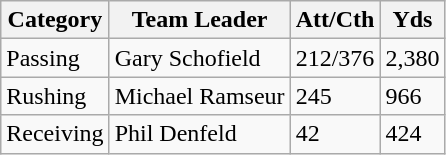<table class="wikitable">
<tr>
<th>Category</th>
<th>Team Leader</th>
<th>Att/Cth</th>
<th>Yds</th>
</tr>
<tr style="background: ##ddffdd;">
<td>Passing</td>
<td>Gary Schofield</td>
<td>212/376</td>
<td>2,380</td>
</tr>
<tr style="background: ##ffdddd;">
<td>Rushing</td>
<td>Michael Ramseur</td>
<td>245</td>
<td>966</td>
</tr>
<tr style="background: ##ddffdd;">
<td>Receiving</td>
<td>Phil Denfeld</td>
<td>42</td>
<td>424</td>
</tr>
</table>
